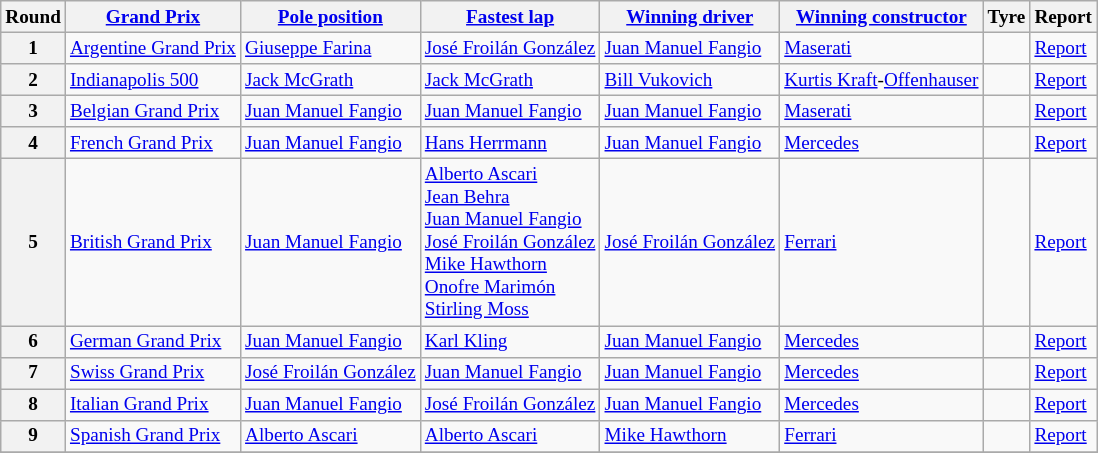<table class="wikitable" style="font-size:80%">
<tr>
<th>Round</th>
<th><a href='#'>Grand Prix</a></th>
<th><a href='#'>Pole position</a></th>
<th><a href='#'>Fastest lap</a></th>
<th><a href='#'>Winning driver</a></th>
<th><a href='#'>Winning constructor</a></th>
<th>Tyre</th>
<th>Report</th>
</tr>
<tr>
<th>1</th>
<td> <a href='#'>Argentine Grand Prix</a></td>
<td> <a href='#'>Giuseppe Farina</a></td>
<td> <a href='#'>José Froilán González</a></td>
<td> <a href='#'>Juan Manuel Fangio</a></td>
<td> <a href='#'>Maserati</a></td>
<td></td>
<td><a href='#'>Report</a></td>
</tr>
<tr>
<th>2</th>
<td> <a href='#'>Indianapolis 500</a></td>
<td> <a href='#'>Jack McGrath</a></td>
<td> <a href='#'>Jack McGrath</a></td>
<td> <a href='#'>Bill Vukovich</a></td>
<td> <a href='#'>Kurtis Kraft</a>-<a href='#'>Offenhauser</a></td>
<td></td>
<td><a href='#'>Report</a></td>
</tr>
<tr>
<th>3</th>
<td> <a href='#'>Belgian Grand Prix</a></td>
<td> <a href='#'>Juan Manuel Fangio</a></td>
<td> <a href='#'>Juan Manuel Fangio</a></td>
<td> <a href='#'>Juan Manuel Fangio</a></td>
<td> <a href='#'>Maserati</a></td>
<td></td>
<td><a href='#'>Report</a></td>
</tr>
<tr>
<th>4</th>
<td> <a href='#'>French Grand Prix</a></td>
<td> <a href='#'>Juan Manuel Fangio</a></td>
<td> <a href='#'>Hans Herrmann</a></td>
<td> <a href='#'>Juan Manuel Fangio</a></td>
<td> <a href='#'>Mercedes</a></td>
<td></td>
<td><a href='#'>Report</a></td>
</tr>
<tr>
<th>5</th>
<td> <a href='#'>British Grand Prix</a></td>
<td> <a href='#'>Juan Manuel Fangio</a></td>
<td> <a href='#'>Alberto Ascari</a><br> <a href='#'>Jean Behra</a><br> <a href='#'>Juan Manuel Fangio</a><br> <a href='#'>José Froilán González</a><br> <a href='#'>Mike Hawthorn</a><br> <a href='#'>Onofre Marimón</a><br> <a href='#'>Stirling Moss</a></td>
<td> <a href='#'>José Froilán González</a></td>
<td> <a href='#'>Ferrari</a></td>
<td></td>
<td><a href='#'>Report</a></td>
</tr>
<tr>
<th>6</th>
<td> <a href='#'>German Grand Prix</a></td>
<td> <a href='#'>Juan Manuel Fangio</a></td>
<td> <a href='#'>Karl Kling</a></td>
<td> <a href='#'>Juan Manuel Fangio</a></td>
<td> <a href='#'>Mercedes</a></td>
<td></td>
<td><a href='#'>Report</a></td>
</tr>
<tr>
<th>7</th>
<td> <a href='#'>Swiss Grand Prix</a></td>
<td> <a href='#'>José Froilán González</a></td>
<td> <a href='#'>Juan Manuel Fangio</a></td>
<td> <a href='#'>Juan Manuel Fangio</a></td>
<td> <a href='#'>Mercedes</a></td>
<td></td>
<td><a href='#'>Report</a></td>
</tr>
<tr>
<th>8</th>
<td> <a href='#'>Italian Grand Prix</a></td>
<td> <a href='#'>Juan Manuel Fangio</a></td>
<td> <a href='#'>José Froilán González</a></td>
<td> <a href='#'>Juan Manuel Fangio</a></td>
<td> <a href='#'>Mercedes</a></td>
<td></td>
<td><a href='#'>Report</a></td>
</tr>
<tr>
<th>9</th>
<td> <a href='#'>Spanish Grand Prix</a></td>
<td> <a href='#'>Alberto Ascari</a></td>
<td> <a href='#'>Alberto Ascari</a></td>
<td> <a href='#'>Mike Hawthorn</a></td>
<td> <a href='#'>Ferrari</a></td>
<td></td>
<td><a href='#'>Report</a></td>
</tr>
<tr>
</tr>
</table>
